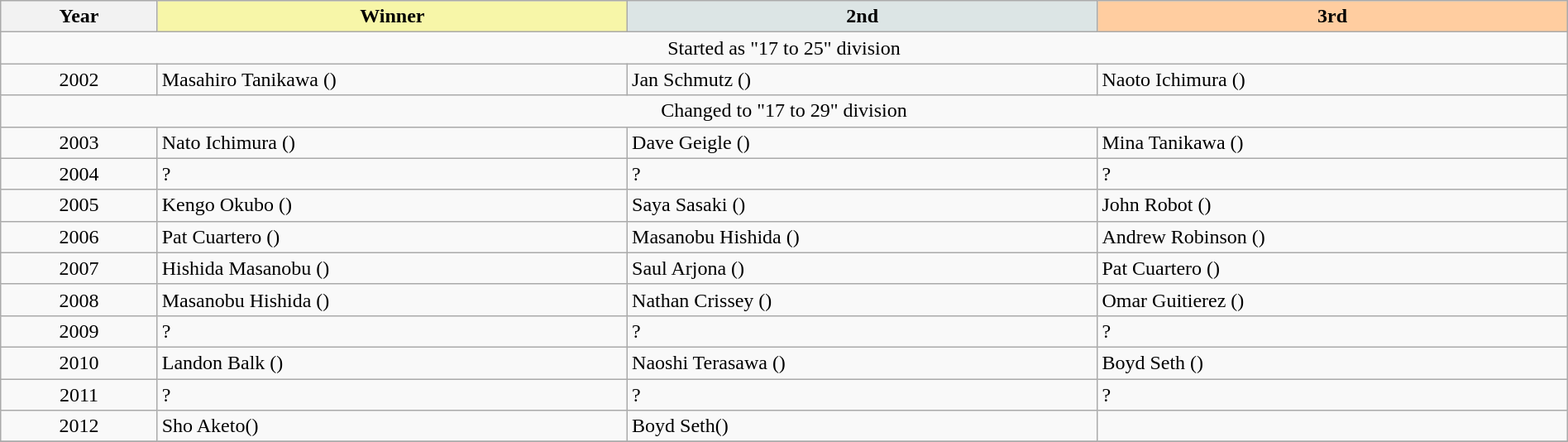<table class="wikitable" width=100%>
<tr>
<th width=10%>Year</th>
<th style="background-color: #F7F6A8;" width=30%>Winner</th>
<th style="background-color: #DCE5E5;" width=30%>2nd</th>
<th style="background-color: #FFCDA0;" width=30%>3rd</th>
</tr>
<tr>
<td align=center colspan="4">Started as "17 to 25" division</td>
</tr>
<tr>
<td align=center>2002 </td>
<td>Masahiro Tanikawa ()</td>
<td>Jan Schmutz ()</td>
<td>Naoto Ichimura ()</td>
</tr>
<tr>
<td align=center colspan="4">Changed to "17 to 29" division</td>
</tr>
<tr>
<td align=center>2003 </td>
<td>Nato Ichimura ()</td>
<td>Dave Geigle ()</td>
<td>Mina Tanikawa ()</td>
</tr>
<tr>
<td align=center>2004</td>
<td>?</td>
<td>?</td>
<td>?</td>
</tr>
<tr>
<td align=center>2005 </td>
<td>Kengo Okubo ()</td>
<td>Saya Sasaki ()</td>
<td>John Robot ()</td>
</tr>
<tr>
<td align=center>2006 </td>
<td>Pat Cuartero ()</td>
<td>Masanobu Hishida ()</td>
<td>Andrew Robinson ()</td>
</tr>
<tr>
<td align=center>2007 </td>
<td>Hishida Masanobu ()</td>
<td>Saul Arjona ()</td>
<td>Pat Cuartero ()</td>
</tr>
<tr>
<td align=center>2008 </td>
<td>Masanobu Hishida ()</td>
<td>Nathan Crissey ()</td>
<td>Omar Guitierez ()</td>
</tr>
<tr>
<td align=center>2009</td>
<td>?</td>
<td>?</td>
<td>?</td>
</tr>
<tr>
<td align=center>2010 </td>
<td>Landon Balk ()</td>
<td>Naoshi Terasawa ()</td>
<td>Boyd Seth ()</td>
</tr>
<tr>
<td align=center>2011</td>
<td>?</td>
<td>?</td>
<td>?</td>
</tr>
<tr>
<td align=center>2012 </td>
<td>Sho Aketo()</td>
<td>Boyd Seth()</td>
<td></td>
</tr>
<tr>
</tr>
</table>
